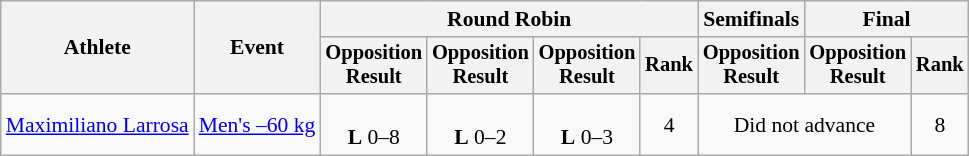<table class="wikitable" border="1" style="font-size:90%">
<tr>
<th rowspan=2>Athlete</th>
<th rowspan=2>Event</th>
<th colspan=4>Round Robin</th>
<th>Semifinals</th>
<th colspan=2>Final</th>
</tr>
<tr style="font-size:95%">
<th>Opposition<br>Result</th>
<th>Opposition<br>Result</th>
<th>Opposition<br>Result</th>
<th>Rank</th>
<th>Opposition<br>Result</th>
<th>Opposition<br>Result</th>
<th>Rank</th>
</tr>
<tr align=center>
<td align=left><a href='#'>Maximiliano Larrosa</a></td>
<td align=left><a href='#'>Men's –60 kg</a></td>
<td><br><strong>L</strong> 0–8</td>
<td><br><strong>L</strong> 0–2</td>
<td><br><strong>L</strong> 0–3</td>
<td>4</td>
<td colspan=2>Did not advance</td>
<td>8</td>
</tr>
</table>
